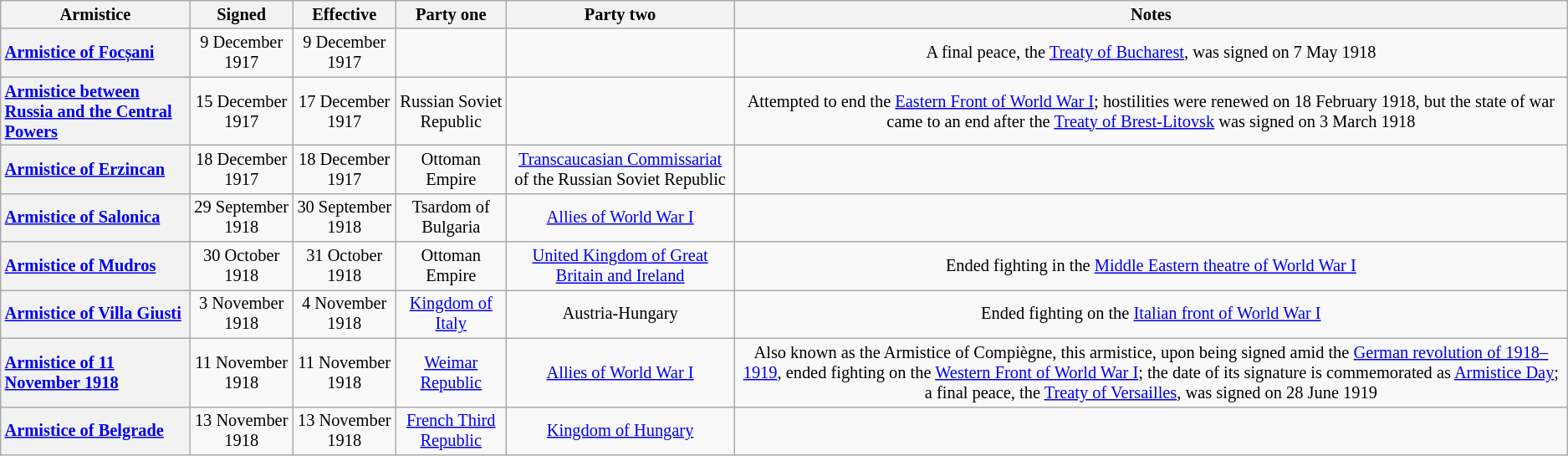<table class="wikitable sortable" style="font-size: 85%; text-align: center; width: auto;">
<tr>
<th>Armistice</th>
<th>Signed</th>
<th>Effective</th>
<th>Party one</th>
<th>Party two</th>
<th>Notes</th>
</tr>
<tr>
<th style="text-align:left;" scope="col"><a href='#'>Armistice of Focșani</a></th>
<td>9 December 1917</td>
<td>9 December 1917</td>
<td></td>
<td></td>
<td>A final peace, the <a href='#'>Treaty of Bucharest</a>, was signed on 7 May 1918</td>
</tr>
<tr>
<th style="text-align:left;" scope="col"><a href='#'>Armistice between Russia and the Central Powers</a></th>
<td>15 December 1917</td>
<td>17 December 1917</td>
<td> Russian Soviet Republic</td>
<td></td>
<td>Attempted to end the <a href='#'>Eastern Front of World War I</a>; hostilities were renewed on 18 February 1918, but the state of war came to an end after the <a href='#'>Treaty of Brest-Litovsk</a> was signed on 3 March 1918</td>
</tr>
<tr>
<th style="text-align:left;" scope="col"><a href='#'>Armistice of Erzincan</a></th>
<td>18 December 1917</td>
<td>18 December 1917</td>
<td> Ottoman Empire</td>
<td> <a href='#'>Transcaucasian Commissariat</a> of the Russian Soviet Republic</td>
<td></td>
</tr>
<tr>
<th style="text-align:left;" scope="col"><a href='#'>Armistice of Salonica</a></th>
<td>29 September 1918</td>
<td>30 September 1918</td>
<td> Tsardom of Bulgaria</td>
<td> <a href='#'>Allies of World War I</a></td>
<td></td>
</tr>
<tr>
<th style="text-align:left;" scope="col"><a href='#'>Armistice of Mudros</a></th>
<td>30 October 1918</td>
<td>31 October 1918</td>
<td> Ottoman Empire</td>
<td> <a href='#'>United Kingdom of Great Britain and Ireland</a></td>
<td>Ended fighting in the <a href='#'>Middle Eastern theatre of World War I</a></td>
</tr>
<tr>
<th style="text-align:left;" scope="col"><a href='#'>Armistice of Villa Giusti</a></th>
<td>3 November 1918</td>
<td>4 November 1918</td>
<td> <a href='#'>Kingdom of Italy</a></td>
<td> Austria-Hungary</td>
<td>Ended fighting on the <a href='#'>Italian front of World War I</a></td>
</tr>
<tr>
<th style="text-align:left;" scope="col"><a href='#'>Armistice of 11 November 1918</a></th>
<td>11 November 1918</td>
<td>11 November 1918</td>
<td> <a href='#'>Weimar Republic</a></td>
<td> <a href='#'>Allies of World War I</a></td>
<td>Also known as the Armistice of Compiègne, this armistice, upon being signed amid the <a href='#'>German revolution of 1918–1919</a>, ended fighting on the <a href='#'>Western Front of World War I</a>; the date of its signature is commemorated as <a href='#'>Armistice Day</a>; a final peace, the <a href='#'>Treaty of Versailles</a>, was signed on 28 June 1919</td>
</tr>
<tr>
<th style="text-align:left;" scope="col"><a href='#'>Armistice of Belgrade</a></th>
<td>13 November 1918</td>
<td>13 November 1918</td>
<td> <a href='#'>French Third Republic</a></td>
<td> <a href='#'>Kingdom of Hungary</a></td>
<td></td>
</tr>
</table>
